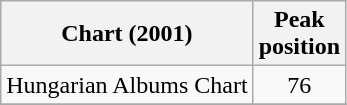<table class="wikitable">
<tr>
<th align="center">Chart (2001)</th>
<th align="center">Peak<br>position</th>
</tr>
<tr>
<td align="left">Hungarian Albums Chart</td>
<td align="center">76</td>
</tr>
<tr>
</tr>
</table>
